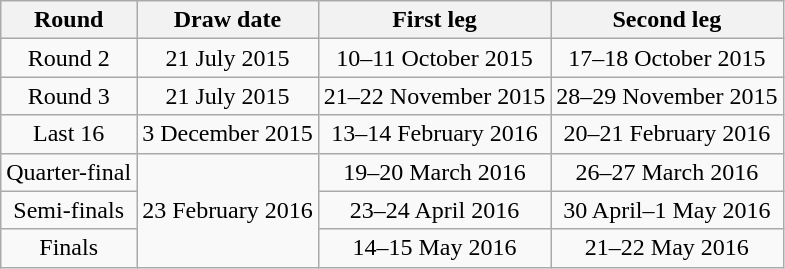<table class="wikitable" style="text-align:center">
<tr>
<th>Round</th>
<th>Draw date</th>
<th>First leg</th>
<th>Second leg</th>
</tr>
<tr>
<td>Round 2</td>
<td>21 July 2015</td>
<td>10–11 October 2015</td>
<td>17–18 October 2015</td>
</tr>
<tr>
<td>Round 3</td>
<td>21 July 2015</td>
<td>21–22 November 2015</td>
<td>28–29 November 2015</td>
</tr>
<tr>
<td>Last 16</td>
<td>3 December 2015</td>
<td>13–14 February 2016</td>
<td>20–21 February 2016</td>
</tr>
<tr>
<td>Quarter-final</td>
<td rowspan=3>23 February 2016</td>
<td>19–20 March 2016</td>
<td>26–27 March 2016</td>
</tr>
<tr>
<td>Semi-finals</td>
<td>23–24 April 2016</td>
<td>30 April–1 May 2016</td>
</tr>
<tr>
<td>Finals</td>
<td>14–15 May 2016</td>
<td>21–22 May 2016</td>
</tr>
</table>
